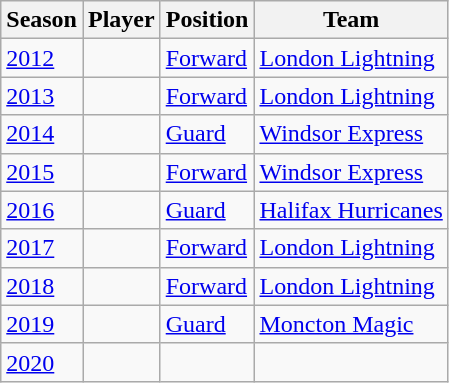<table class="wikitable plainrowheaders sortable" summary="Season (sortable), Player (sortable), Position (sortable), Nationality (sortable) and Team (sortable)">
<tr>
<th scope="col">Season</th>
<th scope="col">Player</th>
<th scope="col">Position</th>
<th scope="col">Team</th>
</tr>
<tr>
<td><a href='#'>2012</a></td>
<td> </td>
<td><a href='#'>Forward</a></td>
<td><a href='#'>London Lightning</a></td>
</tr>
<tr>
<td><a href='#'>2013</a></td>
<td> </td>
<td><a href='#'>Forward</a></td>
<td><a href='#'>London Lightning</a></td>
</tr>
<tr>
<td><a href='#'>2014</a></td>
<td> </td>
<td><a href='#'>Guard</a></td>
<td><a href='#'>Windsor Express</a></td>
</tr>
<tr>
<td><a href='#'>2015</a></td>
<td> </td>
<td><a href='#'>Forward</a></td>
<td><a href='#'>Windsor Express</a></td>
</tr>
<tr>
<td><a href='#'>2016</a></td>
<td> </td>
<td><a href='#'>Guard</a></td>
<td><a href='#'>Halifax Hurricanes</a></td>
</tr>
<tr>
<td><a href='#'>2017</a></td>
<td> </td>
<td><a href='#'>Forward</a></td>
<td><a href='#'>London Lightning</a></td>
</tr>
<tr>
<td><a href='#'>2018</a></td>
<td> </td>
<td><a href='#'>Forward</a></td>
<td><a href='#'>London Lightning</a></td>
</tr>
<tr>
<td><a href='#'>2019</a></td>
<td> </td>
<td><a href='#'>Guard</a></td>
<td><a href='#'>Moncton Magic</a></td>
</tr>
<tr>
<td><a href='#'>2020</a></td>
<td></td>
<td></td>
<td></td>
</tr>
</table>
